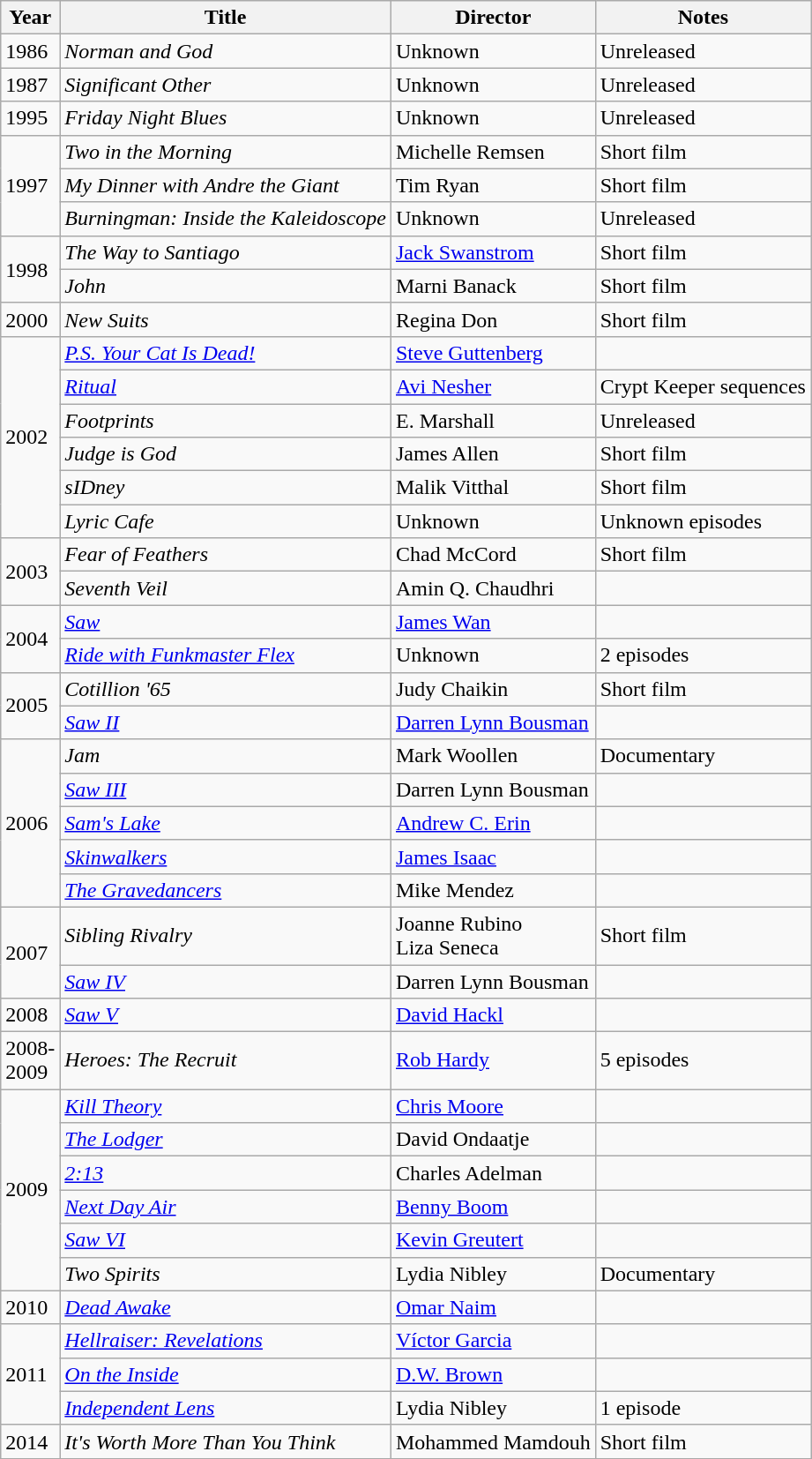<table class="wikitable">
<tr>
<th>Year</th>
<th>Title</th>
<th>Director</th>
<th>Notes</th>
</tr>
<tr>
<td>1986</td>
<td><em>Norman and God</em></td>
<td>Unknown</td>
<td>Unreleased</td>
</tr>
<tr>
<td>1987</td>
<td><em>Significant Other</em></td>
<td>Unknown</td>
<td>Unreleased</td>
</tr>
<tr>
<td>1995</td>
<td><em>Friday Night Blues</em></td>
<td>Unknown</td>
<td>Unreleased</td>
</tr>
<tr>
<td rowspan="3">1997</td>
<td><em>Two in the Morning</em></td>
<td>Michelle Remsen</td>
<td>Short film</td>
</tr>
<tr>
<td><em>My Dinner with Andre the Giant</em></td>
<td>Tim Ryan</td>
<td>Short film</td>
</tr>
<tr>
<td><em>Burningman: Inside the Kaleidoscope</em></td>
<td>Unknown</td>
<td>Unreleased</td>
</tr>
<tr>
<td rowspan="2">1998</td>
<td><em>The Way to Santiago</em></td>
<td><a href='#'>Jack Swanstrom</a></td>
<td>Short film</td>
</tr>
<tr>
<td><em>John</em></td>
<td>Marni Banack</td>
<td>Short film</td>
</tr>
<tr>
<td>2000</td>
<td><em>New Suits</em></td>
<td>Regina Don</td>
<td>Short film</td>
</tr>
<tr>
<td rowspan="6">2002</td>
<td><em><a href='#'>P.S. Your Cat Is Dead!</a></em></td>
<td><a href='#'>Steve Guttenberg</a></td>
<td></td>
</tr>
<tr>
<td><em><a href='#'>Ritual</a></em></td>
<td><a href='#'>Avi Nesher</a></td>
<td>Crypt Keeper sequences</td>
</tr>
<tr>
<td><em>Footprints</em></td>
<td>E. Marshall</td>
<td>Unreleased</td>
</tr>
<tr>
<td><em>Judge is God</em></td>
<td>James Allen</td>
<td>Short film</td>
</tr>
<tr>
<td><em>sIDney</em></td>
<td>Malik Vitthal</td>
<td>Short film</td>
</tr>
<tr>
<td><em>Lyric Cafe</em></td>
<td>Unknown</td>
<td>Unknown episodes</td>
</tr>
<tr>
<td rowspan="2">2003</td>
<td><em>Fear of Feathers</em></td>
<td>Chad McCord</td>
<td>Short film</td>
</tr>
<tr>
<td><em>Seventh Veil</em></td>
<td>Amin Q. Chaudhri</td>
<td></td>
</tr>
<tr>
<td rowspan="2">2004</td>
<td><em><a href='#'>Saw</a></em></td>
<td><a href='#'>James Wan</a></td>
<td></td>
</tr>
<tr>
<td><em><a href='#'>Ride with Funkmaster Flex</a></em></td>
<td>Unknown</td>
<td>2 episodes</td>
</tr>
<tr>
<td rowspan="2">2005</td>
<td><em>Cotillion '65</em></td>
<td>Judy Chaikin</td>
<td>Short film</td>
</tr>
<tr>
<td><em><a href='#'>Saw II</a></em></td>
<td><a href='#'>Darren Lynn Bousman</a></td>
<td></td>
</tr>
<tr>
<td rowspan="5">2006</td>
<td><em>Jam</em></td>
<td>Mark Woollen</td>
<td>Documentary</td>
</tr>
<tr>
<td><em><a href='#'>Saw III</a></em></td>
<td>Darren Lynn Bousman</td>
<td></td>
</tr>
<tr>
<td><em><a href='#'>Sam's Lake</a></em></td>
<td><a href='#'>Andrew C. Erin</a></td>
<td></td>
</tr>
<tr>
<td><em><a href='#'>Skinwalkers</a></em></td>
<td><a href='#'>James Isaac</a></td>
<td></td>
</tr>
<tr>
<td><em><a href='#'>The Gravedancers</a></em></td>
<td>Mike Mendez</td>
<td></td>
</tr>
<tr>
<td rowspan="2">2007</td>
<td><em>Sibling Rivalry</em></td>
<td>Joanne Rubino<br>Liza Seneca</td>
<td>Short film</td>
</tr>
<tr>
<td><em><a href='#'>Saw IV</a></em></td>
<td>Darren Lynn Bousman</td>
<td></td>
</tr>
<tr>
<td>2008</td>
<td><em><a href='#'>Saw V</a></em></td>
<td><a href='#'>David Hackl</a></td>
<td></td>
</tr>
<tr>
<td>2008-<br>2009</td>
<td><em>Heroes: The Recruit</em></td>
<td><a href='#'>Rob Hardy</a></td>
<td>5 episodes</td>
</tr>
<tr>
<td rowspan="6">2009</td>
<td><em><a href='#'>Kill Theory</a></em></td>
<td><a href='#'>Chris Moore</a></td>
<td></td>
</tr>
<tr>
<td><em><a href='#'>The Lodger</a></em></td>
<td>David Ondaatje</td>
<td></td>
</tr>
<tr>
<td><em><a href='#'>2:13</a></em></td>
<td>Charles Adelman</td>
<td></td>
</tr>
<tr>
<td><em><a href='#'>Next Day Air</a></em></td>
<td><a href='#'>Benny Boom</a></td>
<td></td>
</tr>
<tr>
<td><em><a href='#'>Saw VI</a></em></td>
<td><a href='#'>Kevin Greutert</a></td>
<td></td>
</tr>
<tr>
<td><em>Two Spirits</em></td>
<td>Lydia Nibley</td>
<td>Documentary</td>
</tr>
<tr>
<td>2010</td>
<td><em><a href='#'>Dead Awake</a></em></td>
<td><a href='#'>Omar Naim</a></td>
<td></td>
</tr>
<tr>
<td rowspan="3">2011</td>
<td><em><a href='#'>Hellraiser: Revelations</a></em></td>
<td><a href='#'>Víctor Garcia</a></td>
<td></td>
</tr>
<tr>
<td><em><a href='#'>On the Inside</a></em></td>
<td><a href='#'>D.W. Brown</a></td>
<td></td>
</tr>
<tr>
<td><em><a href='#'>Independent Lens</a></em></td>
<td>Lydia Nibley</td>
<td>1 episode</td>
</tr>
<tr>
<td>2014</td>
<td><em>It's Worth More Than You Think</em></td>
<td>Mohammed Mamdouh</td>
<td>Short film</td>
</tr>
<tr>
</tr>
</table>
